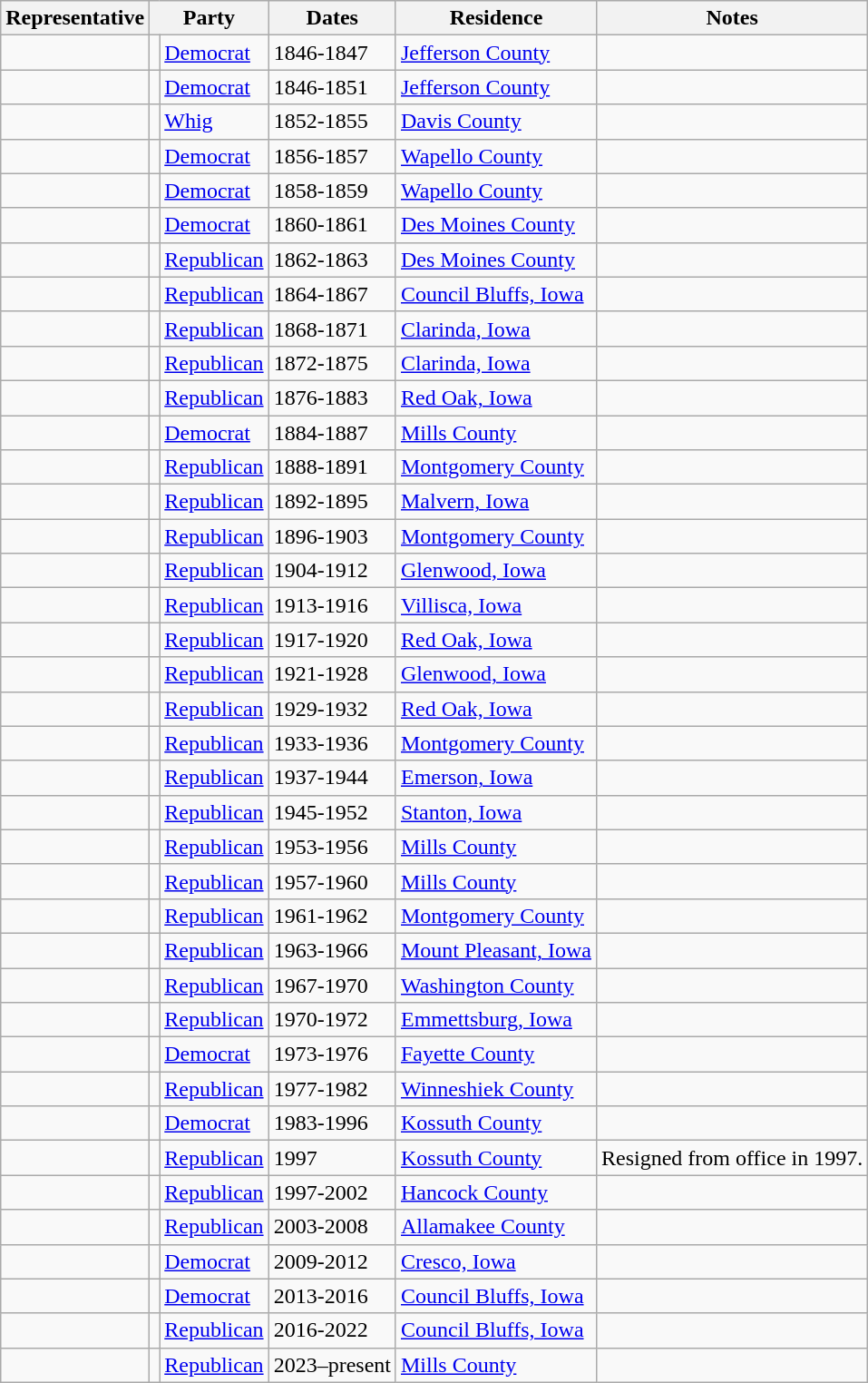<table class="sortable wikitable">
<tr valign=bottom>
<th>Representative</th>
<th colspan="2">Party</th>
<th>Dates</th>
<th>Residence</th>
<th>Notes</th>
</tr>
<tr>
<td></td>
<td bgcolor=></td>
<td><a href='#'>Democrat</a></td>
<td>1846-1847</td>
<td><a href='#'>Jefferson County</a></td>
<td></td>
</tr>
<tr>
<td></td>
<td bgcolor=></td>
<td><a href='#'>Democrat</a></td>
<td>1846-1851</td>
<td><a href='#'>Jefferson County</a></td>
<td></td>
</tr>
<tr>
<td></td>
<td bgcolor=></td>
<td><a href='#'>Whig</a></td>
<td>1852-1855</td>
<td><a href='#'>Davis County</a></td>
<td></td>
</tr>
<tr>
<td></td>
<td bgcolor=></td>
<td><a href='#'>Democrat</a></td>
<td>1856-1857</td>
<td><a href='#'>Wapello County</a></td>
<td></td>
</tr>
<tr>
<td></td>
<td bgcolor=></td>
<td><a href='#'>Democrat</a></td>
<td>1858-1859</td>
<td><a href='#'>Wapello County</a></td>
<td></td>
</tr>
<tr>
<td></td>
<td bgcolor=></td>
<td><a href='#'>Democrat</a></td>
<td>1860-1861</td>
<td><a href='#'>Des Moines County</a></td>
<td></td>
</tr>
<tr>
<td></td>
<td bgcolor=></td>
<td><a href='#'>Republican</a></td>
<td>1862-1863</td>
<td><a href='#'>Des Moines County</a></td>
<td></td>
</tr>
<tr>
<td></td>
<td bgcolor=></td>
<td><a href='#'>Republican</a></td>
<td>1864-1867</td>
<td><a href='#'>Council Bluffs, Iowa</a></td>
<td></td>
</tr>
<tr>
<td></td>
<td bgcolor=></td>
<td><a href='#'>Republican</a></td>
<td>1868-1871</td>
<td><a href='#'>Clarinda, Iowa</a></td>
<td></td>
</tr>
<tr>
<td></td>
<td bgcolor=></td>
<td><a href='#'>Republican</a></td>
<td>1872-1875</td>
<td><a href='#'>Clarinda, Iowa</a></td>
<td></td>
</tr>
<tr>
<td></td>
<td bgcolor=></td>
<td><a href='#'>Republican</a></td>
<td>1876-1883</td>
<td><a href='#'>Red Oak, Iowa</a></td>
<td></td>
</tr>
<tr>
<td></td>
<td bgcolor=></td>
<td><a href='#'>Democrat</a></td>
<td>1884-1887</td>
<td><a href='#'>Mills County</a></td>
<td></td>
</tr>
<tr>
<td></td>
<td bgcolor=></td>
<td><a href='#'>Republican</a></td>
<td>1888-1891</td>
<td><a href='#'>Montgomery County</a></td>
<td></td>
</tr>
<tr>
<td></td>
<td bgcolor=></td>
<td><a href='#'>Republican</a></td>
<td>1892-1895</td>
<td><a href='#'>Malvern, Iowa</a></td>
<td></td>
</tr>
<tr>
<td></td>
<td bgcolor=></td>
<td><a href='#'>Republican</a></td>
<td>1896-1903</td>
<td><a href='#'>Montgomery County</a></td>
<td></td>
</tr>
<tr>
<td></td>
<td bgcolor=></td>
<td><a href='#'>Republican</a></td>
<td>1904-1912</td>
<td><a href='#'>Glenwood, Iowa</a></td>
<td></td>
</tr>
<tr>
<td></td>
<td bgcolor=></td>
<td><a href='#'>Republican</a></td>
<td>1913-1916</td>
<td><a href='#'>Villisca, Iowa</a></td>
<td></td>
</tr>
<tr>
<td></td>
<td bgcolor=></td>
<td><a href='#'>Republican</a></td>
<td>1917-1920</td>
<td><a href='#'>Red Oak, Iowa</a></td>
<td></td>
</tr>
<tr>
<td></td>
<td bgcolor=></td>
<td><a href='#'>Republican</a></td>
<td>1921-1928</td>
<td><a href='#'>Glenwood, Iowa</a></td>
<td></td>
</tr>
<tr>
<td></td>
<td bgcolor=></td>
<td><a href='#'>Republican</a></td>
<td>1929-1932</td>
<td><a href='#'>Red Oak, Iowa</a></td>
<td></td>
</tr>
<tr>
<td></td>
<td bgcolor=></td>
<td><a href='#'>Republican</a></td>
<td>1933-1936</td>
<td><a href='#'>Montgomery County</a></td>
<td></td>
</tr>
<tr>
<td></td>
<td bgcolor=></td>
<td><a href='#'>Republican</a></td>
<td>1937-1944</td>
<td><a href='#'>Emerson, Iowa</a></td>
<td></td>
</tr>
<tr>
<td></td>
<td bgcolor=></td>
<td><a href='#'>Republican</a></td>
<td>1945-1952</td>
<td><a href='#'>Stanton, Iowa</a></td>
<td></td>
</tr>
<tr>
<td></td>
<td bgcolor=></td>
<td><a href='#'>Republican</a></td>
<td>1953-1956</td>
<td><a href='#'>Mills County</a></td>
<td></td>
</tr>
<tr>
<td></td>
<td bgcolor=></td>
<td><a href='#'>Republican</a></td>
<td>1957-1960</td>
<td><a href='#'>Mills County</a></td>
<td></td>
</tr>
<tr>
<td></td>
<td bgcolor=></td>
<td><a href='#'>Republican</a></td>
<td>1961-1962</td>
<td><a href='#'>Montgomery County</a></td>
<td></td>
</tr>
<tr>
<td></td>
<td bgcolor=></td>
<td><a href='#'>Republican</a></td>
<td>1963-1966</td>
<td><a href='#'>Mount Pleasant, Iowa</a></td>
<td></td>
</tr>
<tr>
<td></td>
<td bgcolor=></td>
<td><a href='#'>Republican</a></td>
<td>1967-1970</td>
<td><a href='#'>Washington County</a></td>
<td></td>
</tr>
<tr>
<td></td>
<td bgcolor=></td>
<td><a href='#'>Republican</a></td>
<td>1970-1972</td>
<td><a href='#'>Emmettsburg, Iowa</a></td>
<td></td>
</tr>
<tr>
<td></td>
<td bgcolor=></td>
<td><a href='#'>Democrat</a></td>
<td>1973-1976</td>
<td><a href='#'>Fayette County</a></td>
<td></td>
</tr>
<tr>
<td></td>
<td bgcolor=></td>
<td><a href='#'>Republican</a></td>
<td>1977-1982</td>
<td><a href='#'>Winneshiek County</a></td>
<td></td>
</tr>
<tr>
<td></td>
<td bgcolor=></td>
<td><a href='#'>Democrat</a></td>
<td>1983-1996</td>
<td><a href='#'>Kossuth County</a></td>
<td></td>
</tr>
<tr>
<td></td>
<td bgcolor=></td>
<td><a href='#'>Republican</a></td>
<td>1997</td>
<td><a href='#'>Kossuth County</a></td>
<td>Resigned from office in 1997.</td>
</tr>
<tr>
<td></td>
<td bgcolor=></td>
<td><a href='#'>Republican</a></td>
<td>1997-2002</td>
<td><a href='#'>Hancock County</a></td>
<td></td>
</tr>
<tr>
<td></td>
<td bgcolor=></td>
<td><a href='#'>Republican</a></td>
<td>2003-2008</td>
<td><a href='#'>Allamakee County</a></td>
<td></td>
</tr>
<tr>
<td></td>
<td bgcolor=></td>
<td><a href='#'>Democrat</a></td>
<td>2009-2012</td>
<td><a href='#'>Cresco, Iowa</a></td>
<td></td>
</tr>
<tr>
<td></td>
<td bgcolor=></td>
<td><a href='#'>Democrat</a></td>
<td>2013-2016</td>
<td><a href='#'>Council Bluffs, Iowa</a></td>
<td></td>
</tr>
<tr>
<td></td>
<td bgcolor=></td>
<td><a href='#'>Republican</a></td>
<td>2016-2022</td>
<td><a href='#'>Council Bluffs, Iowa</a></td>
<td></td>
</tr>
<tr>
<td></td>
<td bgcolor=></td>
<td><a href='#'>Republican</a></td>
<td>2023–present</td>
<td><a href='#'>Mills County</a></td>
<td></td>
</tr>
</table>
